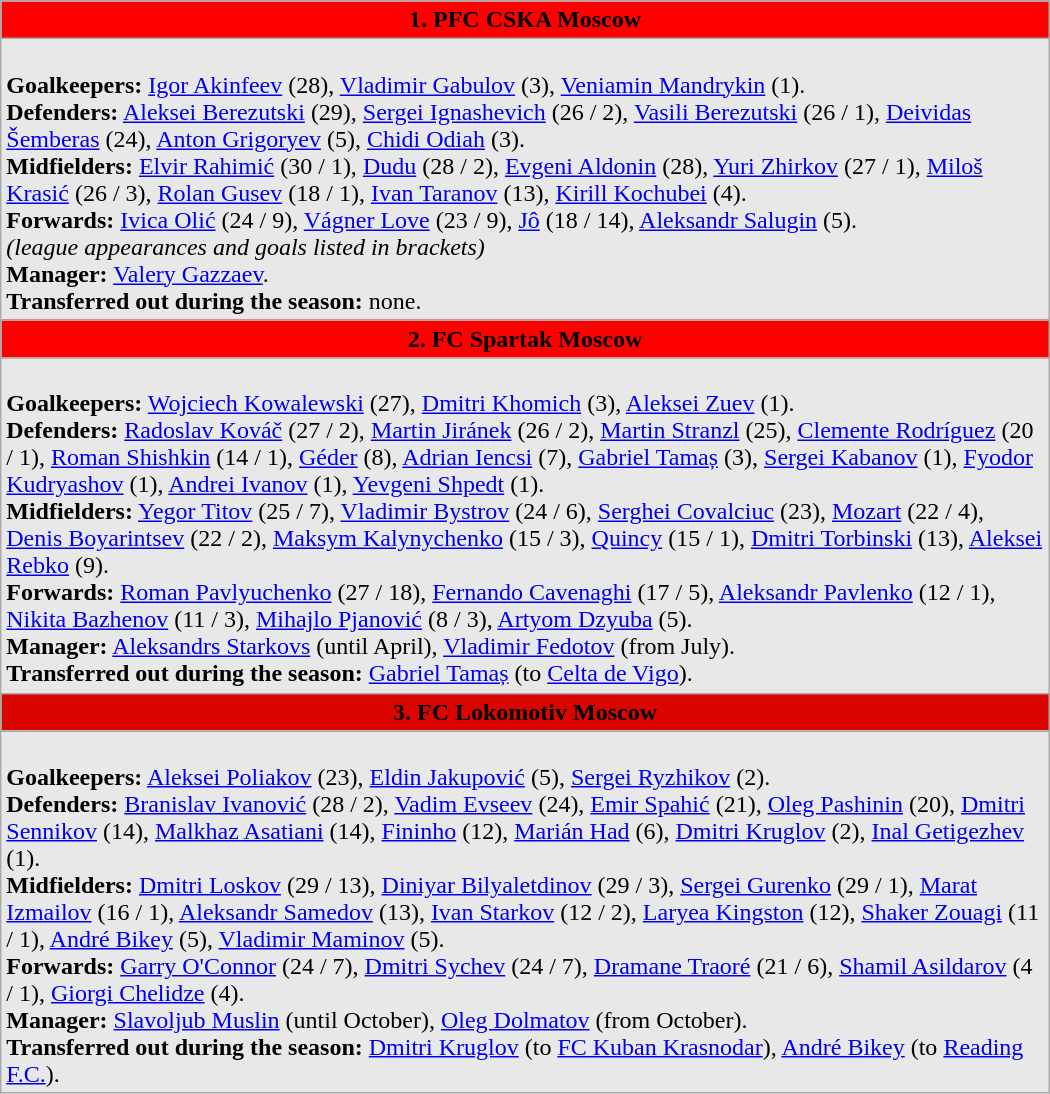<table class="wikitable" style="width:700px;">
<tr style="background:#f00;">
<td style="text-align:center; width:700px;"><span> <strong>1. PFC CSKA Moscow</strong> </span></td>
</tr>
<tr style="background:#e8e8e8;">
<td style="text-align:left; width:700px;"><br><strong>Goalkeepers:</strong> <a href='#'>Igor Akinfeev</a> (28), <a href='#'>Vladimir Gabulov</a> (3), <a href='#'>Veniamin Mandrykin</a> (1).<br>
<strong>Defenders:</strong> <a href='#'>Aleksei Berezutski</a> (29), <a href='#'>Sergei Ignashevich</a> (26 / 2), <a href='#'>Vasili Berezutski</a> (26 / 1), <a href='#'>Deividas Šemberas</a>  (24), <a href='#'>Anton Grigoryev</a> (5), <a href='#'>Chidi Odiah</a>  (3).<br>
<strong>Midfielders:</strong> <a href='#'>Elvir Rahimić</a>  (30 / 1), <a href='#'>Dudu</a>  (28 / 2), <a href='#'>Evgeni Aldonin</a> (28), <a href='#'>Yuri Zhirkov</a> (27 / 1), <a href='#'>Miloš Krasić</a>  (26 / 3), <a href='#'>Rolan Gusev</a> (18 / 1), <a href='#'>Ivan Taranov</a> (13), <a href='#'>Kirill Kochubei</a> (4).<br>
<strong>Forwards:</strong> <a href='#'>Ivica Olić</a>  (24 / 9), <a href='#'>Vágner Love</a>  (23 / 9), <a href='#'>Jô</a>  (18 / 14), <a href='#'>Aleksandr Salugin</a> (5).<br><em>(league appearances and goals listed in brackets)</em><br><strong>Manager:</strong> <a href='#'>Valery Gazzaev</a>.<br><strong>Transferred out during the season:</strong> none.</td>
</tr>
<tr style="background:#f00;">
<td style="text-align:center; width:700px;"><span> <strong>2. FC Spartak Moscow</strong> </span></td>
</tr>
<tr style="background:#e8e8e8;">
<td style="text-align:left; width:700px;"><br><strong>Goalkeepers:</strong> <a href='#'>Wojciech Kowalewski</a>  (27), <a href='#'>Dmitri Khomich</a> (3), <a href='#'>Aleksei Zuev</a> (1).<br>
<strong>Defenders:</strong> <a href='#'>Radoslav Kováč</a>  (27 / 2), <a href='#'>Martin Jiránek</a>  (26 / 2), <a href='#'>Martin Stranzl</a>  (25), <a href='#'>Clemente Rodríguez</a>  (20 / 1), <a href='#'>Roman Shishkin</a> (14 / 1), <a href='#'>Géder</a>  (8), <a href='#'>Adrian Iencsi</a>  (7), <a href='#'>Gabriel Tamaș</a>  (3), <a href='#'>Sergei Kabanov</a> (1), <a href='#'>Fyodor Kudryashov</a> (1), <a href='#'>Andrei Ivanov</a> (1), <a href='#'>Yevgeni Shpedt</a> (1).<br>
<strong>Midfielders:</strong> <a href='#'>Yegor Titov</a> (25 / 7), <a href='#'>Vladimir Bystrov</a> (24 / 6), <a href='#'>Serghei Covalciuc</a>  (23), <a href='#'>Mozart</a>  (22 / 4), <a href='#'>Denis Boyarintsev</a> (22 / 2), <a href='#'>Maksym Kalynychenko</a>  (15 / 3), <a href='#'>Quincy</a>  (15 / 1), <a href='#'>Dmitri Torbinski</a> (13), <a href='#'>Aleksei Rebko</a> (9). <br>
<strong>Forwards:</strong> <a href='#'>Roman Pavlyuchenko</a> (27 / 18), <a href='#'>Fernando Cavenaghi</a>  (17 / 5), <a href='#'>Aleksandr Pavlenko</a> (12 / 1), <a href='#'>Nikita Bazhenov</a> (11 / 3), <a href='#'>Mihajlo Pjanović</a>  (8 / 3), <a href='#'>Artyom Dzyuba</a> (5).<br><strong>Manager:</strong> <a href='#'>Aleksandrs Starkovs</a>  (until April), <a href='#'>Vladimir Fedotov</a> (from July).<br><strong>Transferred out during the season:</strong>  <a href='#'>Gabriel Tamaș</a>  (to <a href='#'>Celta de Vigo</a>).</td>
</tr>
<tr style="background:#db0500;">
<td style="text-align:center; width:700px;"><span> <strong>3. FC Lokomotiv Moscow</strong> </span></td>
</tr>
<tr style="background:#e8e8e8;">
<td style="text-align:left; width:700px;"><br><strong>Goalkeepers:</strong> <a href='#'>Aleksei Poliakov</a>  (23), <a href='#'>Eldin Jakupović</a>  (5), <a href='#'>Sergei Ryzhikov</a> (2).<br>
<strong>Defenders:</strong> <a href='#'>Branislav Ivanović</a>  (28 / 2), <a href='#'>Vadim Evseev</a> (24), <a href='#'>Emir Spahić</a>  (21), <a href='#'>Oleg Pashinin</a>  (20), <a href='#'>Dmitri Sennikov</a> (14), <a href='#'>Malkhaz Asatiani</a>  (14), <a href='#'>Fininho</a>  (12), <a href='#'>Marián Had</a>  (6), <a href='#'>Dmitri Kruglov</a>  (2), <a href='#'>Inal Getigezhev</a> (1).<br>
<strong>Midfielders:</strong> <a href='#'>Dmitri Loskov</a> (29 / 13), <a href='#'>Diniyar Bilyaletdinov</a> (29 / 3), <a href='#'>Sergei Gurenko</a>  (29 / 1), <a href='#'>Marat Izmailov</a> (16 / 1), <a href='#'>Aleksandr Samedov</a> (13), <a href='#'>Ivan Starkov</a> (12 / 2), <a href='#'>Laryea Kingston</a>  (12), <a href='#'>Shaker Zouagi</a>  (11 / 1), <a href='#'>André Bikey</a>  (5), <a href='#'>Vladimir Maminov</a>  (5).<br>
<strong>Forwards:</strong> <a href='#'>Garry O'Connor</a>  (24 / 7), <a href='#'>Dmitri Sychev</a> (24 / 7), <a href='#'>Dramane Traoré</a>  (21 / 6), <a href='#'>Shamil Asildarov</a> (4 / 1), <a href='#'>Giorgi Chelidze</a>  (4).<br><strong>Manager:</strong> <a href='#'>Slavoljub Muslin</a>  (until October), <a href='#'>Oleg Dolmatov</a> (from October).<br><strong>Transferred out during the season:</strong> <a href='#'>Dmitri Kruglov</a>  (to <a href='#'>FC Kuban Krasnodar</a>), <a href='#'>André Bikey</a>  (to <a href='#'>Reading F.C.</a>).</td>
</tr>
</table>
